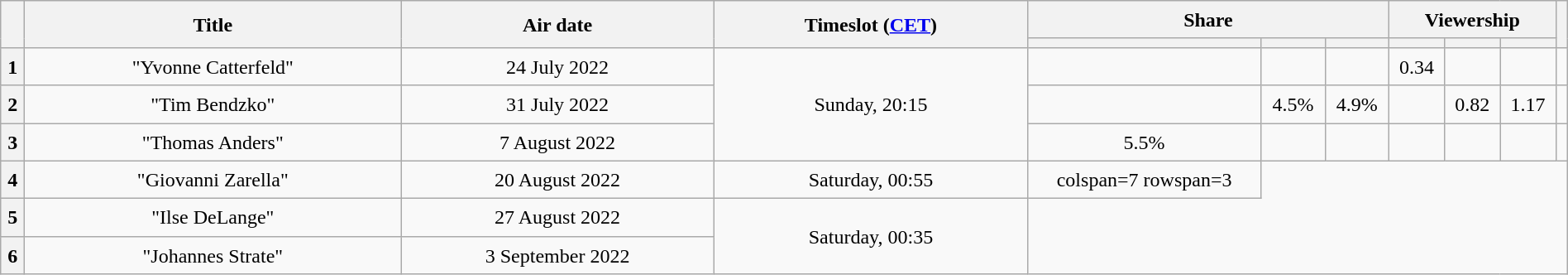<table class="sortable wikitable plainrowheaders mw-collapsible" style=" text-align:center; line-height:23px; width:100%;">
<tr>
<th rowspan=2 class="unsortable"></th>
<th rowspan=2 class="unsortable" width=24%>Title</th>
<th rowspan=2 class="unsortable" width=20%>Air date</th>
<th rowspan=2 class="unsortable" width=20%>Timeslot (<a href='#'>CET</a>)</th>
<th colspan=3>Share</th>
<th colspan=3>Viewership</th>
<th rowspan=2 class="unsortable"></th>
</tr>
<tr>
<th></th>
<th></th>
<th></th>
<th></th>
<th></th>
<th></th>
</tr>
<tr>
<th>1</th>
<td>"Yvonne Catterfeld"</td>
<td>24 July 2022</td>
<td rowspan="3">Sunday, 20:15</td>
<td></td>
<td></td>
<td></td>
<td>0.34</td>
<td></td>
<td></td>
<td></td>
</tr>
<tr>
<th>2</th>
<td>"Tim Bendzko"</td>
<td>31 July 2022</td>
<td></td>
<td>4.5%</td>
<td>4.9%</td>
<td></td>
<td>0.82</td>
<td>1.17</td>
<td></td>
</tr>
<tr>
<th>3</th>
<td>"Thomas Anders"</td>
<td>7 August 2022</td>
<td>5.5%</td>
<td></td>
<td></td>
<td></td>
<td></td>
<td></td>
<td></td>
</tr>
<tr>
<th>4</th>
<td>"Giovanni Zarella"</td>
<td>20 August 2022</td>
<td>Saturday, 00:55</td>
<td>colspan=7 rowspan=3 </td>
</tr>
<tr>
<th>5</th>
<td>"Ilse DeLange"</td>
<td>27 August 2022</td>
<td rowspan="2">Saturday, 00:35</td>
</tr>
<tr>
<th>6</th>
<td>"Johannes Strate"</td>
<td>3 September 2022</td>
</tr>
</table>
